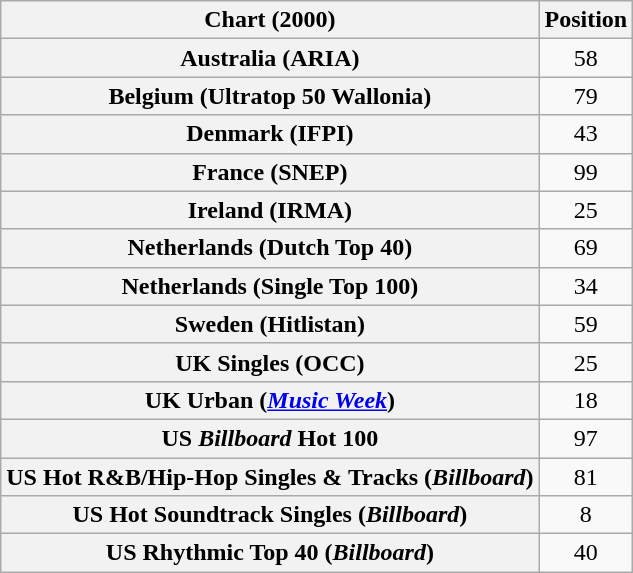<table class="wikitable sortable plainrowheaders" style="text-align:center">
<tr>
<th scope="col">Chart (2000)</th>
<th scope="col">Position</th>
</tr>
<tr>
<th scope="row">Australia (ARIA)</th>
<td>58</td>
</tr>
<tr>
<th scope="row">Belgium (Ultratop 50 Wallonia)</th>
<td>79</td>
</tr>
<tr>
<th scope="row">Denmark (IFPI)</th>
<td>43</td>
</tr>
<tr>
<th scope="row">France (SNEP)</th>
<td>99</td>
</tr>
<tr>
<th scope="row">Ireland (IRMA)</th>
<td>25</td>
</tr>
<tr>
<th scope="row">Netherlands (Dutch Top 40)</th>
<td>69</td>
</tr>
<tr>
<th scope="row">Netherlands (Single Top 100)</th>
<td>34</td>
</tr>
<tr>
<th scope="row">Sweden (Hitlistan)</th>
<td>59</td>
</tr>
<tr>
<th scope="row">UK Singles (OCC)</th>
<td>25</td>
</tr>
<tr>
<th scope="row">UK Urban (<em><a href='#'>Music Week</a></em>)</th>
<td>18</td>
</tr>
<tr>
<th scope="row">US <em>Billboard</em> Hot 100</th>
<td>97</td>
</tr>
<tr>
<th scope="row">US Hot R&B/Hip-Hop Singles & Tracks (<em>Billboard</em>)</th>
<td>81</td>
</tr>
<tr>
<th scope="row">US Hot Soundtrack Singles (<em>Billboard</em>)</th>
<td>8</td>
</tr>
<tr>
<th scope="row">US Rhythmic Top 40 (<em>Billboard</em>)</th>
<td>40</td>
</tr>
</table>
